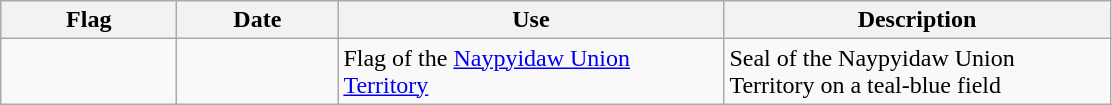<table class="wikitable">
<tr>
<th width="110">Flag</th>
<th width="100">Date</th>
<th width="250">Use</th>
<th width="250">Description</th>
</tr>
<tr>
<td></td>
<td></td>
<td>Flag of the <a href='#'>Naypyidaw Union Territory</a></td>
<td>Seal of the Naypyidaw Union Territory on a teal-blue field</td>
</tr>
</table>
